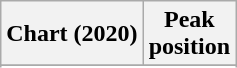<table class="wikitable sortable plainrowheaders" style="text-align:center">
<tr>
<th scope="col">Chart (2020)</th>
<th scope="col">Peak<br>position</th>
</tr>
<tr>
</tr>
<tr>
</tr>
</table>
